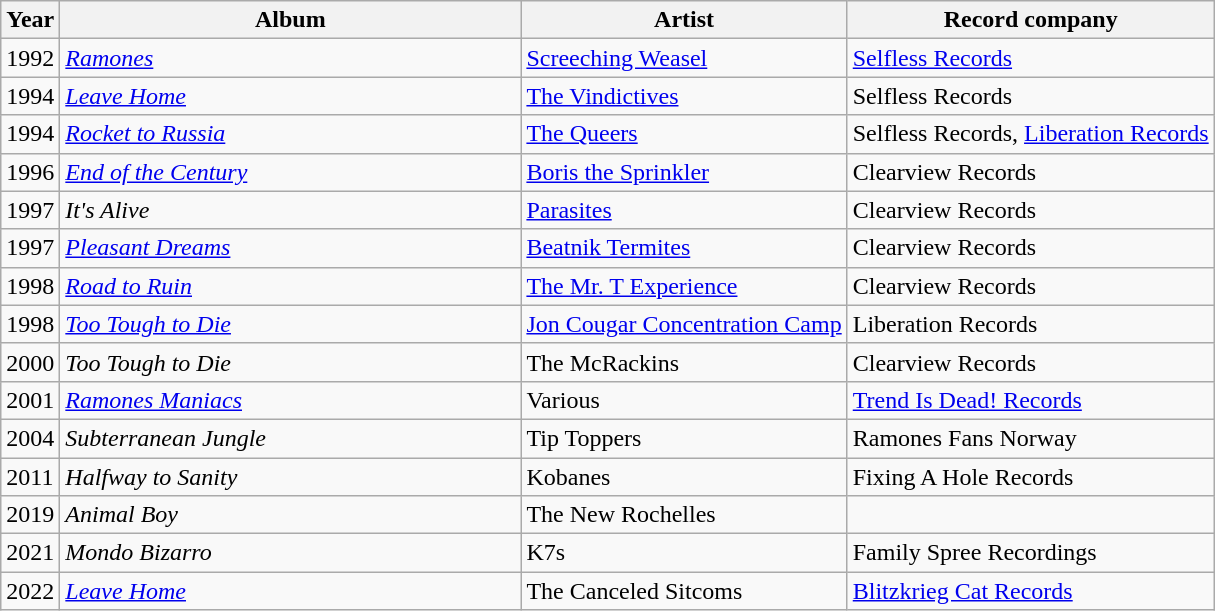<table class="wikitable">
<tr>
<th>Year</th>
<th style="width:300px;">Album</th>
<th>Artist</th>
<th>Record company</th>
</tr>
<tr>
<td>1992</td>
<td><em><a href='#'>Ramones</a></em></td>
<td><a href='#'>Screeching Weasel</a></td>
<td><a href='#'>Selfless Records</a></td>
</tr>
<tr>
<td>1994</td>
<td><em><a href='#'>Leave Home</a></em></td>
<td><a href='#'>The Vindictives</a></td>
<td>Selfless Records</td>
</tr>
<tr>
<td>1994</td>
<td><em><a href='#'>Rocket to Russia</a></em></td>
<td><a href='#'>The Queers</a></td>
<td>Selfless Records, <a href='#'>Liberation Records</a></td>
</tr>
<tr>
<td>1996</td>
<td><em><a href='#'>End of the Century</a></em></td>
<td><a href='#'>Boris the Sprinkler</a></td>
<td>Clearview Records</td>
</tr>
<tr>
<td>1997</td>
<td><em>It's Alive</em></td>
<td><a href='#'>Parasites</a></td>
<td>Clearview Records</td>
</tr>
<tr>
<td>1997</td>
<td><em><a href='#'>Pleasant Dreams</a></em></td>
<td><a href='#'>Beatnik Termites</a></td>
<td>Clearview Records</td>
</tr>
<tr>
<td>1998</td>
<td><em><a href='#'>Road to Ruin</a></em></td>
<td><a href='#'>The Mr. T Experience</a></td>
<td>Clearview Records</td>
</tr>
<tr>
<td>1998</td>
<td><em><a href='#'>Too Tough to Die</a></em></td>
<td><a href='#'>Jon Cougar Concentration Camp</a></td>
<td>Liberation Records</td>
</tr>
<tr>
<td>2000</td>
<td><em>Too Tough to Die</em></td>
<td>The McRackins</td>
<td>Clearview Records</td>
</tr>
<tr>
<td>2001</td>
<td><em><a href='#'>Ramones Maniacs</a></em></td>
<td>Various</td>
<td><a href='#'>Trend Is Dead! Records</a></td>
</tr>
<tr>
<td>2004</td>
<td><em>Subterranean Jungle</em></td>
<td>Tip Toppers</td>
<td>Ramones Fans Norway</td>
</tr>
<tr>
<td>2011</td>
<td><em>Halfway to Sanity</em></td>
<td>Kobanes</td>
<td>Fixing A Hole Records</td>
</tr>
<tr>
<td>2019</td>
<td><em>Animal Boy</em></td>
<td>The New Rochelles</td>
<td></td>
</tr>
<tr>
<td>2021</td>
<td><em>Mondo Bizarro</em></td>
<td>K7s</td>
<td>Family Spree Recordings</td>
</tr>
<tr>
<td>2022</td>
<td><em><a href='#'>Leave Home</a></em></td>
<td>The Canceled Sitcoms</td>
<td><a href='#'>Blitzkrieg Cat Records</a></td>
</tr>
</table>
